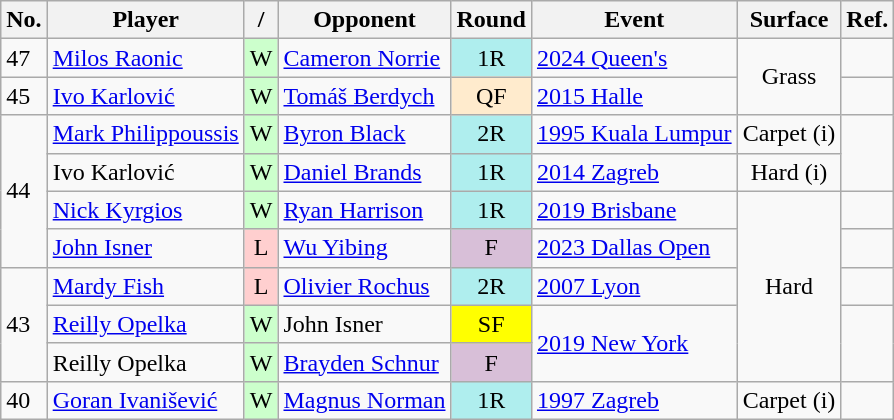<table Class="wikitable nowrap">
<tr>
<th scope="col">No.</th>
<th scope="col">Player</th>
<th scope="col">/</th>
<th scope="col">Opponent</th>
<th scope="col">Round</th>
<th scope="col">Event</th>
<th scope="col">Surface</th>
<th scope="col" class=unsortable>Ref.</th>
</tr>
<tr>
<td>47</td>
<td> <a href='#'>Milos Raonic</a></td>
<td style="background:#CCFFCC; text-align:center"">W</td>
<td> <a href='#'>Cameron Norrie</a></td>
<td bgcolor="#afeeee" style="text-align:center">1R</td>
<td><a href='#'>2024 Queen's</a></td>
<td style="text-align:center" rowspan=2>Grass</td>
<td></td>
</tr>
<tr>
<td>45</td>
<td> <a href='#'>Ivo Karlović</a></td>
<td style="background:#CCFFCC; text-align:center"">W</td>
<td> <a href='#'>Tomáš Berdych</a></td>
<td bgcolor="#ffebcd" style="text-align:center">QF</td>
<td><a href='#'>2015 Halle</a></td>
<td></td>
</tr>
<tr>
<td rowspan="4">44</td>
<td> <a href='#'>Mark Philippoussis</a></td>
<td style="background:#CCFFCC; text-align:center"">W</td>
<td> <a href='#'>Byron Black</a></td>
<td style="background:#afeeee; text-align:center"">2R</td>
<td><a href='#'>1995 Kuala Lumpur</a></td>
<td style="text-align:center">Carpet (i)</td>
<td rowspan="2"></td>
</tr>
<tr>
<td> Ivo Karlović</td>
<td style="background:#CCFFCC; text-align:center"">W</td>
<td> <a href='#'>Daniel Brands</a></td>
<td style="background:#afeeee; text-align:center"">1R</td>
<td><a href='#'>2014 Zagreb</a></td>
<td style="text-align:center">Hard (i)</td>
</tr>
<tr>
<td> <a href='#'>Nick Kyrgios</a></td>
<td style="background:#CCFFCC; text-align:center"">W</td>
<td> <a href='#'>Ryan Harrison</a></td>
<td style="background:#afeeee; text-align:center"">1R</td>
<td><a href='#'>2019 Brisbane</a></td>
<td rowspan="5"  style="text-align:center">Hard</td>
<td></td>
</tr>
<tr>
<td> <a href='#'>John Isner</a></td>
<td style="background:#FFCFCF; text-align:center"">L</td>
<td> <a href='#'>Wu Yibing</a></td>
<td bgcolor="thistle" style="text-align:center">F</td>
<td><a href='#'>2023 Dallas Open</a></td>
<td></td>
</tr>
<tr>
<td rowspan="3">43</td>
<td> <a href='#'>Mardy Fish</a></td>
<td style="background:#FFCFCF; text-align:center"">L</td>
<td> <a href='#'>Olivier Rochus</a></td>
<td style="background:#afeeee; text-align:center"">2R</td>
<td><a href='#'>2007 Lyon</a></td>
<td></td>
</tr>
<tr>
<td> <a href='#'>Reilly Opelka</a></td>
<td style="background:#CCFFCC; text-align:center"">W</td>
<td> John Isner</td>
<td bgcolor=yellow style="text-align:center">SF</td>
<td rowspan="2"><a href='#'>2019 New York</a></td>
<td rowspan=2></td>
</tr>
<tr>
<td> Reilly Opelka</td>
<td style="background:#CCFFCC; text-align:center"">W</td>
<td> <a href='#'>Brayden Schnur</a></td>
<td bgcolor="thistle" style="text-align:center">F</td>
</tr>
<tr>
<td>40</td>
<td> <a href='#'>Goran Ivanišević</a></td>
<td style="background:#CCFFCC; text-align:center"">W</td>
<td> <a href='#'>Magnus Norman</a></td>
<td style="background:#afeeee; text-align:center"">1R</td>
<td><a href='#'>1997 Zagreb</a></td>
<td style="text-align:center">Carpet (i)</td>
<td></td>
</tr>
</table>
